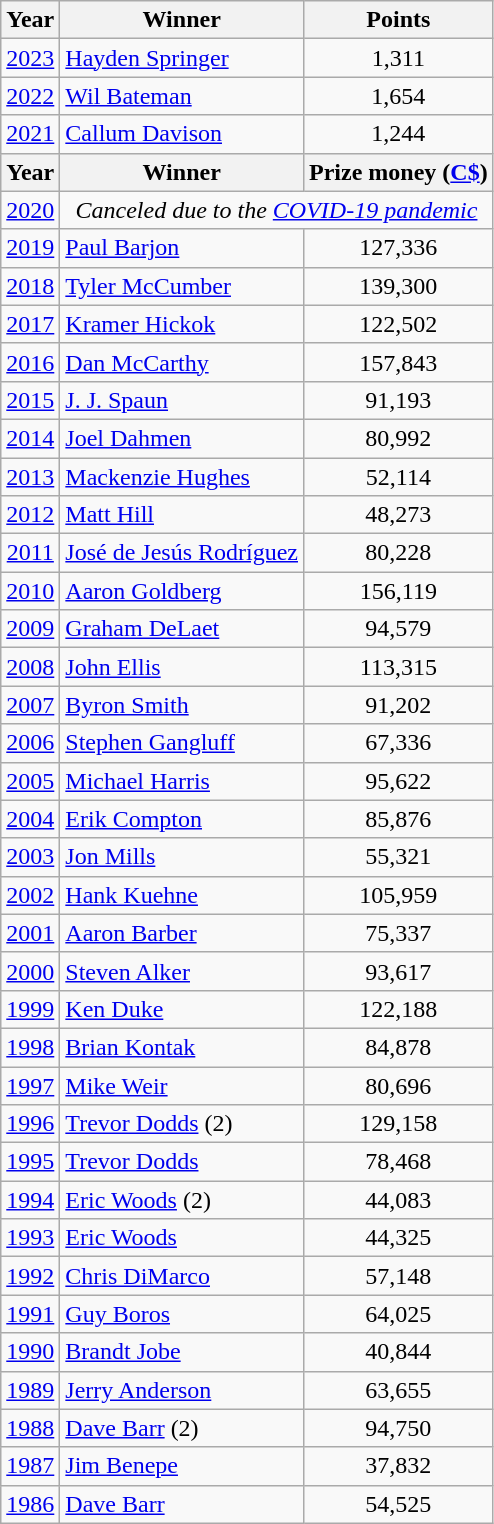<table class=wikitable>
<tr>
<th>Year</th>
<th>Winner</th>
<th>Points</th>
</tr>
<tr>
<td align=center><a href='#'>2023</a></td>
<td> <a href='#'>Hayden Springer</a></td>
<td align=center>1,311</td>
</tr>
<tr>
<td align=center><a href='#'>2022</a></td>
<td> <a href='#'>Wil Bateman</a></td>
<td align=center>1,654</td>
</tr>
<tr>
<td align=center><a href='#'>2021</a></td>
<td> <a href='#'>Callum Davison</a></td>
<td align=center>1,244</td>
</tr>
<tr>
<th>Year</th>
<th>Winner</th>
<th>Prize money (<a href='#'>C$</a>)</th>
</tr>
<tr>
<td align=center><a href='#'>2020</a></td>
<td colspan=2 align=center><em>Canceled due to the <a href='#'>COVID-19 pandemic</a></em></td>
</tr>
<tr>
<td align=center><a href='#'>2019</a></td>
<td> <a href='#'>Paul Barjon</a></td>
<td align=center>127,336</td>
</tr>
<tr>
<td align=center><a href='#'>2018</a></td>
<td> <a href='#'>Tyler McCumber</a></td>
<td align=center>139,300</td>
</tr>
<tr>
<td align=center><a href='#'>2017</a></td>
<td> <a href='#'>Kramer Hickok</a></td>
<td align=center>122,502</td>
</tr>
<tr>
<td align=center><a href='#'>2016</a></td>
<td> <a href='#'>Dan McCarthy</a></td>
<td align=center>157,843</td>
</tr>
<tr>
<td align=center><a href='#'>2015</a></td>
<td> <a href='#'>J. J. Spaun</a></td>
<td align=center>91,193</td>
</tr>
<tr>
<td align=center><a href='#'>2014</a></td>
<td> <a href='#'>Joel Dahmen</a></td>
<td align=center>80,992</td>
</tr>
<tr>
<td align=center><a href='#'>2013</a></td>
<td> <a href='#'>Mackenzie Hughes</a></td>
<td align=center>52,114</td>
</tr>
<tr>
<td align=center><a href='#'>2012</a></td>
<td> <a href='#'>Matt Hill</a></td>
<td align=center>48,273</td>
</tr>
<tr>
<td align=center><a href='#'>2011</a></td>
<td> <a href='#'>José de Jesús Rodríguez</a></td>
<td align=center>80,228</td>
</tr>
<tr>
<td align=center><a href='#'>2010</a></td>
<td> <a href='#'>Aaron Goldberg</a></td>
<td align=center>156,119</td>
</tr>
<tr>
<td align=center><a href='#'>2009</a></td>
<td> <a href='#'>Graham DeLaet</a></td>
<td align=center>94,579</td>
</tr>
<tr>
<td align=center><a href='#'>2008</a></td>
<td> <a href='#'>John Ellis</a></td>
<td align=center>113,315</td>
</tr>
<tr>
<td align=center><a href='#'>2007</a></td>
<td> <a href='#'>Byron Smith</a></td>
<td align=center>91,202</td>
</tr>
<tr>
<td align=center><a href='#'>2006</a></td>
<td> <a href='#'>Stephen Gangluff</a></td>
<td align=center>67,336</td>
</tr>
<tr>
<td align=center><a href='#'>2005</a></td>
<td> <a href='#'>Michael Harris</a></td>
<td align=center>95,622</td>
</tr>
<tr>
<td align=center><a href='#'>2004</a></td>
<td> <a href='#'>Erik Compton</a></td>
<td align=center>85,876</td>
</tr>
<tr>
<td align=center><a href='#'>2003</a></td>
<td> <a href='#'>Jon Mills</a></td>
<td align=center>55,321</td>
</tr>
<tr>
<td align=center><a href='#'>2002</a></td>
<td> <a href='#'>Hank Kuehne</a></td>
<td align=center>105,959</td>
</tr>
<tr>
<td align=center><a href='#'>2001</a></td>
<td> <a href='#'>Aaron Barber</a></td>
<td align=center>75,337</td>
</tr>
<tr>
<td align=center><a href='#'>2000</a></td>
<td> <a href='#'>Steven Alker</a></td>
<td align=center>93,617</td>
</tr>
<tr>
<td align=center><a href='#'>1999</a></td>
<td> <a href='#'>Ken Duke</a></td>
<td align=center>122,188</td>
</tr>
<tr>
<td align=center><a href='#'>1998</a></td>
<td> <a href='#'>Brian Kontak</a></td>
<td align=center>84,878</td>
</tr>
<tr>
<td align=center><a href='#'>1997</a></td>
<td> <a href='#'>Mike Weir</a></td>
<td align=center>80,696</td>
</tr>
<tr>
<td align=center><a href='#'>1996</a></td>
<td> <a href='#'>Trevor Dodds</a> (2)</td>
<td align=center>129,158</td>
</tr>
<tr>
<td align=center><a href='#'>1995</a></td>
<td> <a href='#'>Trevor Dodds</a></td>
<td align=center>78,468</td>
</tr>
<tr>
<td align=center><a href='#'>1994</a></td>
<td> <a href='#'>Eric Woods</a> (2)</td>
<td align=center>44,083</td>
</tr>
<tr>
<td align=center><a href='#'>1993</a></td>
<td> <a href='#'>Eric Woods</a></td>
<td align=center>44,325</td>
</tr>
<tr>
<td align=center><a href='#'>1992</a></td>
<td> <a href='#'>Chris DiMarco</a></td>
<td align=center>57,148</td>
</tr>
<tr>
<td align=center><a href='#'>1991</a></td>
<td> <a href='#'>Guy Boros</a></td>
<td align=center>64,025</td>
</tr>
<tr>
<td align=center><a href='#'>1990</a></td>
<td> <a href='#'>Brandt Jobe</a></td>
<td align=center>40,844</td>
</tr>
<tr>
<td align=center><a href='#'>1989</a></td>
<td> <a href='#'>Jerry Anderson</a></td>
<td align=center>63,655</td>
</tr>
<tr>
<td align=center><a href='#'>1988</a></td>
<td> <a href='#'>Dave Barr</a> (2)</td>
<td align=center>94,750</td>
</tr>
<tr>
<td align=center><a href='#'>1987</a></td>
<td> <a href='#'>Jim Benepe</a></td>
<td align=center>37,832</td>
</tr>
<tr>
<td align=center><a href='#'>1986</a></td>
<td> <a href='#'>Dave Barr</a></td>
<td align=center>54,525</td>
</tr>
</table>
